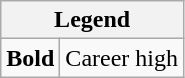<table class="wikitable mw-collapsible mw-collapsed">
<tr>
<th colspan="2">Legend</th>
</tr>
<tr>
<td><strong>Bold</strong></td>
<td>Career high</td>
</tr>
</table>
